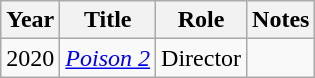<table class="wikitable">
<tr>
<th>Year</th>
<th>Title</th>
<th>Role</th>
<th>Notes</th>
</tr>
<tr>
<td>2020</td>
<td><em><a href='#'>Poison 2</a></em></td>
<td>Director</td>
<td></td>
</tr>
</table>
